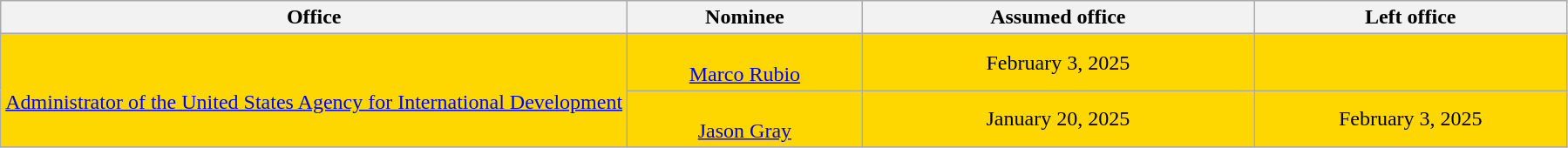<table class="wikitable sortable" style="text-align:center">
<tr>
<th style="width:40%;">Office</th>
<th style="width:15%;">Nominee</th>
<th style="width:25%;" data-sort- type="date">Assumed office</th>
<th style="width:20%;" data-sort- type="date">Left office</th>
</tr>
<tr style="background:gold">
<td rowspan="2"><br><a href='#'>Administrator of the United States Agency for International Development</a></td>
<td><br><a href='#'>Marco Rubio</a></td>
<td>February 3, 2025</td>
<td></td>
</tr>
<tr style="background:gold">
<td><br><a href='#'>Jason Gray</a></td>
<td>January 20, 2025</td>
<td>February 3, 2025</td>
</tr>
</table>
